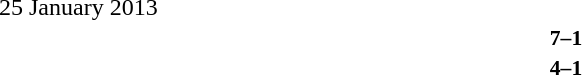<table style="width:100%;" cellspacing="1">
<tr>
<th width=25%></th>
<th width=10%></th>
<th></th>
</tr>
<tr>
<td>25 January 2013</td>
</tr>
<tr style=font-size:90%>
<td align=right><strong></strong></td>
<td align=center><strong>7–1</strong></td>
<td><strong></strong></td>
</tr>
<tr style=font-size:90%>
<td align=right><strong></strong></td>
<td align=center><strong>4–1</strong></td>
<td><strong></strong></td>
</tr>
</table>
